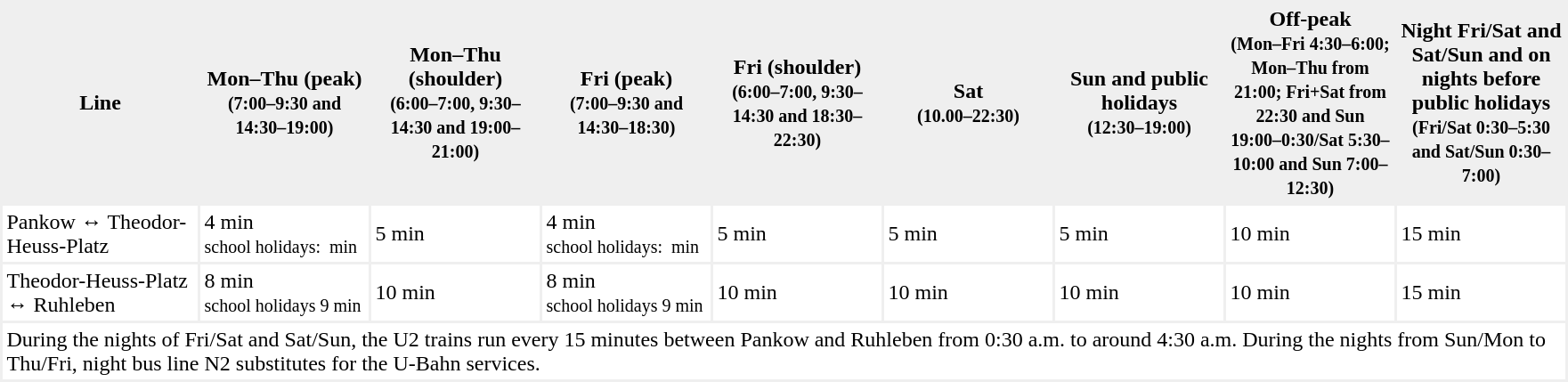<table style="background-color:#EFEFEF;" border="0" cellspacing="2" cellpadding="3">
<tr>
<th width="140">Line</th>
<th width="120">Mon–Thu (peak)<br><small>(7:00–9:30 and 14:30–19:00)</small></th>
<th width="120">Mon–Thu (shoulder)<br><small>(6:00–7:00, 9:30–14:30 and 19:00–21:00)</small></th>
<th width="120">Fri (peak)<br><small>(7:00–9:30 and 14:30–18:30)</small></th>
<th width="120">Fri (shoulder)<br><small>(6:00–7:00, 9:30–14:30 and 18:30–22:30)</small></th>
<th width="120">Sat<br><small>(10.00–22:30)</small></th>
<th width="120">Sun and public holidays<br><small>(12:30–19:00)</small></th>
<th width="120">Off-peak<br><small>(Mon–Fri 4:30–6:00; Mon–Thu from 21:00; Fri+Sat from 22:30 and Sun 19:00–0:30/Sat 5:30–10:00 and Sun 7:00–12:30)</small></th>
<th width="120">Night Fri/Sat and Sat/Sun and on nights before public holidays<br><small>(Fri/Sat 0:30–5:30 and Sat/Sun 0:30–7:00)</small></th>
</tr>
<tr style="background-color:#FFFFFF">
<td>Pankow ↔ Theodor-Heuss-Platz</td>
<td>4 min<br><small>school holidays:  min</small></td>
<td>5 min</td>
<td>4 min<br><small>school holidays:  min</small></td>
<td>5 min</td>
<td>5 min</td>
<td>5 min</td>
<td>10 min</td>
<td>15 min</td>
</tr>
<tr style="background:#FFFFFF">
<td>Theodor-Heuss-Platz ↔ Ruhleben</td>
<td>8 min<br><small>school holidays 9 min</small></td>
<td>10 min</td>
<td>8 min<br><small>school holidays 9 min</small></td>
<td>10 min</td>
<td>10 min</td>
<td>10 min</td>
<td>10 min</td>
<td>15 min</td>
</tr>
<tr style="background:#FFFFFF">
<td colspan="9">During the nights of Fri/Sat and Sat/Sun, the U2 trains run every 15 minutes between Pankow and Ruhleben from 0:30 a.m. to around 4:30 a.m. During the nights from Sun/Mon to Thu/Fri, night bus line N2 substitutes for the U-Bahn services.</td>
</tr>
</table>
